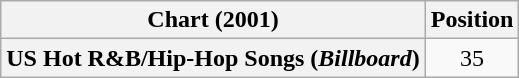<table class="wikitable sortable plainrowheaders" style="text-align:center;">
<tr>
<th scope="col">Chart (2001)</th>
<th scope="col">Position</th>
</tr>
<tr>
<th scope="row">US Hot R&B/Hip-Hop Songs (<em>Billboard</em>)</th>
<td>35</td>
</tr>
</table>
